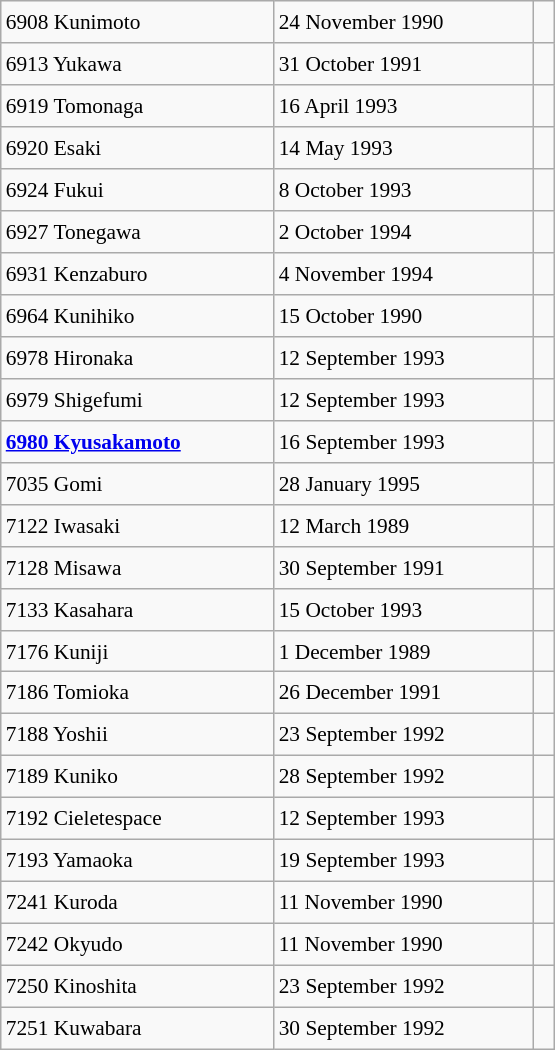<table class="wikitable" style="font-size: 89%; float: left; width: 26em; margin-right: 1em; height: 700px">
<tr>
<td>6908 Kunimoto</td>
<td>24 November 1990</td>
<td> </td>
</tr>
<tr>
<td>6913 Yukawa</td>
<td>31 October 1991</td>
<td> </td>
</tr>
<tr>
<td>6919 Tomonaga</td>
<td>16 April 1993</td>
<td> </td>
</tr>
<tr>
<td>6920 Esaki</td>
<td>14 May 1993</td>
<td> </td>
</tr>
<tr>
<td>6924 Fukui</td>
<td>8 October 1993</td>
<td> </td>
</tr>
<tr>
<td>6927 Tonegawa</td>
<td>2 October 1994</td>
<td> </td>
</tr>
<tr>
<td>6931 Kenzaburo</td>
<td>4 November 1994</td>
<td> </td>
</tr>
<tr>
<td>6964 Kunihiko</td>
<td>15 October 1990</td>
<td> </td>
</tr>
<tr>
<td>6978 Hironaka</td>
<td>12 September 1993</td>
<td> </td>
</tr>
<tr>
<td>6979 Shigefumi</td>
<td>12 September 1993</td>
<td> </td>
</tr>
<tr>
<td><strong><a href='#'>6980 Kyusakamoto</a></strong></td>
<td>16 September 1993</td>
<td> </td>
</tr>
<tr>
<td>7035 Gomi</td>
<td>28 January 1995</td>
<td> </td>
</tr>
<tr>
<td>7122 Iwasaki</td>
<td>12 March 1989</td>
<td> </td>
</tr>
<tr>
<td>7128 Misawa</td>
<td>30 September 1991</td>
<td> </td>
</tr>
<tr>
<td>7133 Kasahara</td>
<td>15 October 1993</td>
<td> </td>
</tr>
<tr>
<td>7176 Kuniji</td>
<td>1 December 1989</td>
<td> </td>
</tr>
<tr>
<td>7186 Tomioka</td>
<td>26 December 1991</td>
<td> </td>
</tr>
<tr>
<td>7188 Yoshii</td>
<td>23 September 1992</td>
<td> </td>
</tr>
<tr>
<td>7189 Kuniko</td>
<td>28 September 1992</td>
<td> </td>
</tr>
<tr>
<td>7192 Cieletespace</td>
<td>12 September 1993</td>
<td> </td>
</tr>
<tr>
<td>7193 Yamaoka</td>
<td>19 September 1993</td>
<td> </td>
</tr>
<tr>
<td>7241 Kuroda</td>
<td>11 November 1990</td>
<td> </td>
</tr>
<tr>
<td>7242 Okyudo</td>
<td>11 November 1990</td>
<td> </td>
</tr>
<tr>
<td>7250 Kinoshita</td>
<td>23 September 1992</td>
<td> </td>
</tr>
<tr>
<td>7251 Kuwabara</td>
<td>30 September 1992</td>
<td> </td>
</tr>
</table>
